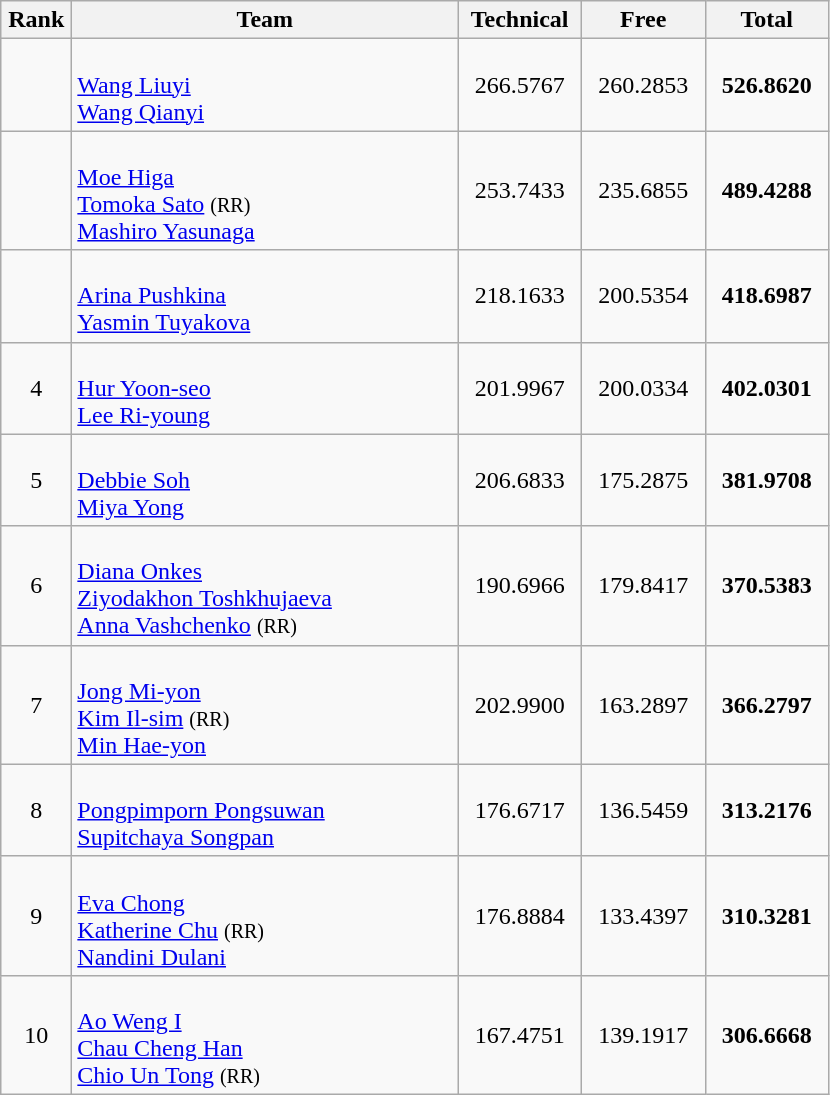<table class=wikitable style="text-align:center">
<tr>
<th width=40>Rank</th>
<th width=250>Team</th>
<th width=75>Technical</th>
<th width=75>Free</th>
<th width=75>Total</th>
</tr>
<tr>
<td></td>
<td align=left><br><a href='#'>Wang Liuyi</a><br><a href='#'>Wang Qianyi</a></td>
<td>266.5767</td>
<td>260.2853</td>
<td><strong>526.8620</strong></td>
</tr>
<tr>
<td></td>
<td align=left><br><a href='#'>Moe Higa</a><br><a href='#'>Tomoka Sato</a> <small>(RR)</small><br><a href='#'>Mashiro Yasunaga</a></td>
<td>253.7433</td>
<td>235.6855</td>
<td><strong>489.4288</strong></td>
</tr>
<tr>
<td></td>
<td align=left><br><a href='#'>Arina Pushkina</a><br><a href='#'>Yasmin Tuyakova</a></td>
<td>218.1633</td>
<td>200.5354</td>
<td><strong>418.6987</strong></td>
</tr>
<tr>
<td>4</td>
<td align=left><br><a href='#'>Hur Yoon-seo</a><br><a href='#'>Lee Ri-young</a></td>
<td>201.9967</td>
<td>200.0334</td>
<td><strong>402.0301</strong></td>
</tr>
<tr>
<td>5</td>
<td align=left><br><a href='#'>Debbie Soh</a><br><a href='#'>Miya Yong</a></td>
<td>206.6833</td>
<td>175.2875</td>
<td><strong>381.9708</strong></td>
</tr>
<tr>
<td>6</td>
<td align=left><br><a href='#'>Diana Onkes</a><br><a href='#'>Ziyodakhon Toshkhujaeva</a><br><a href='#'>Anna Vashchenko</a> <small>(RR)</small></td>
<td>190.6966</td>
<td>179.8417</td>
<td><strong>370.5383</strong></td>
</tr>
<tr>
<td>7</td>
<td align=left><br><a href='#'>Jong Mi-yon</a><br><a href='#'>Kim Il-sim</a> <small>(RR)</small><br><a href='#'>Min Hae-yon</a></td>
<td>202.9900</td>
<td>163.2897</td>
<td><strong>366.2797</strong></td>
</tr>
<tr>
<td>8</td>
<td align=left><br><a href='#'>Pongpimporn Pongsuwan</a><br><a href='#'>Supitchaya Songpan</a></td>
<td>176.6717</td>
<td>136.5459</td>
<td><strong>313.2176</strong></td>
</tr>
<tr>
<td>9</td>
<td align=left><br><a href='#'>Eva Chong</a><br><a href='#'>Katherine Chu</a> <small>(RR)</small><br><a href='#'>Nandini Dulani</a></td>
<td>176.8884</td>
<td>133.4397</td>
<td><strong>310.3281</strong></td>
</tr>
<tr>
<td>10</td>
<td align=left><br><a href='#'>Ao Weng I</a><br><a href='#'>Chau Cheng Han</a><br><a href='#'>Chio Un Tong</a> <small>(RR)</small></td>
<td>167.4751</td>
<td>139.1917</td>
<td><strong>306.6668</strong></td>
</tr>
</table>
